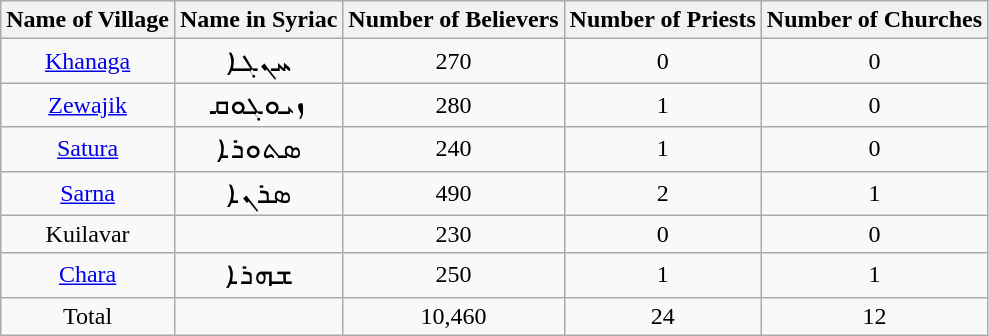<table class="wikitable" style="text-align:center">
<tr>
<th>Name of Village</th>
<th>Name in Syriac</th>
<th>Number of Believers</th>
<th>Number of Priests</th>
<th>Number of Churches</th>
</tr>
<tr>
<td><a href='#'>Khanaga</a></td>
<td><big>ܚܢܓܐ</big></td>
<td>270</td>
<td>0</td>
<td>0</td>
</tr>
<tr>
<td><a href='#'>Zewajik</a></td>
<td><big>ܙܝܘܓܘܩ</big></td>
<td>280</td>
<td>1</td>
<td>0</td>
</tr>
<tr>
<td><a href='#'>Satura</a></td>
<td><big>ܣܬܘܪܐ</big></td>
<td>240</td>
<td>1</td>
<td>0</td>
</tr>
<tr>
<td><a href='#'>Sarna</a></td>
<td><big>ܣܪܢܐ</big></td>
<td>490</td>
<td>2</td>
<td>1</td>
</tr>
<tr>
<td>Kuilavar</td>
<td></td>
<td>230</td>
<td>0</td>
<td>0</td>
</tr>
<tr>
<td><a href='#'>Chara</a></td>
<td><big>ܫܗܪܐ</big></td>
<td>250</td>
<td>1</td>
<td>1</td>
</tr>
<tr>
<td>Total</td>
<td></td>
<td>10,460</td>
<td>24</td>
<td>12</td>
</tr>
</table>
